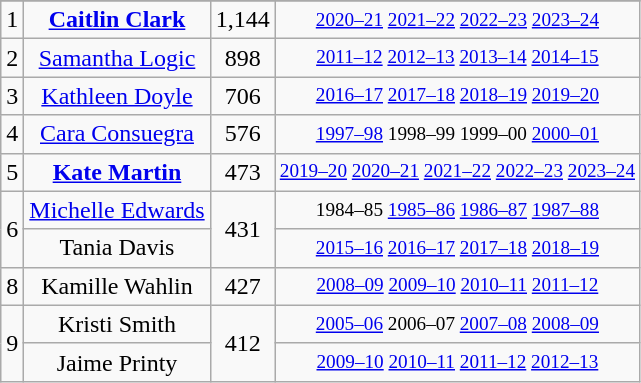<table class="wikitable sortable" style="text-align: center">
<tr>
</tr>
<tr>
<td>1</td>
<td><strong><a href='#'>Caitlin Clark</a></strong></td>
<td>1,144</td>
<td style="font-size:80%;"><a href='#'>2020–21</a> <a href='#'>2021–22</a> <a href='#'>2022–23</a> <a href='#'>2023–24</a></td>
</tr>
<tr>
<td>2</td>
<td><a href='#'>Samantha Logic</a></td>
<td>898</td>
<td style="font-size:80%;"><a href='#'>2011–12</a> <a href='#'>2012–13</a> <a href='#'>2013–14</a> <a href='#'>2014–15</a></td>
</tr>
<tr>
<td>3</td>
<td><a href='#'>Kathleen Doyle</a></td>
<td>706</td>
<td style="font-size:80%;"><a href='#'>2016–17</a> <a href='#'>2017–18</a> <a href='#'>2018–19</a> <a href='#'>2019–20</a></td>
</tr>
<tr>
<td>4</td>
<td><a href='#'>Cara Consuegra</a></td>
<td>576</td>
<td style="font-size:80%;"><a href='#'>1997–98</a> 1998–99 1999–00 <a href='#'>2000–01</a></td>
</tr>
<tr>
<td>5</td>
<td><strong><a href='#'>Kate Martin</a></strong></td>
<td>473</td>
<td style="font-size:80%;"><a href='#'>2019–20</a> <a href='#'>2020–21</a> <a href='#'>2021–22</a> <a href='#'>2022–23</a> <a href='#'>2023–24</a></td>
</tr>
<tr>
<td rowspan=2>6</td>
<td><a href='#'>Michelle Edwards</a></td>
<td rowspan=2>431</td>
<td style="font-size:80%;">1984–85 <a href='#'>1985–86</a> <a href='#'>1986–87</a> <a href='#'>1987–88</a></td>
</tr>
<tr>
<td>Tania Davis</td>
<td style="font-size:80%;"><a href='#'>2015–16</a> <a href='#'>2016–17</a> <a href='#'>2017–18</a> <a href='#'>2018–19</a></td>
</tr>
<tr>
<td>8</td>
<td>Kamille Wahlin</td>
<td>427</td>
<td style="font-size:80%;"><a href='#'>2008–09</a> <a href='#'>2009–10</a> <a href='#'>2010–11</a> <a href='#'>2011–12</a></td>
</tr>
<tr>
<td rowspan=2>9</td>
<td>Kristi Smith</td>
<td rowspan=2>412</td>
<td style="font-size:80%;"><a href='#'>2005–06</a> 2006–07 <a href='#'>2007–08</a> <a href='#'>2008–09</a></td>
</tr>
<tr>
<td>Jaime Printy</td>
<td style="font-size:80%;"><a href='#'>2009–10</a> <a href='#'>2010–11</a> <a href='#'>2011–12</a> <a href='#'>2012–13</a><br></td>
</tr>
</table>
